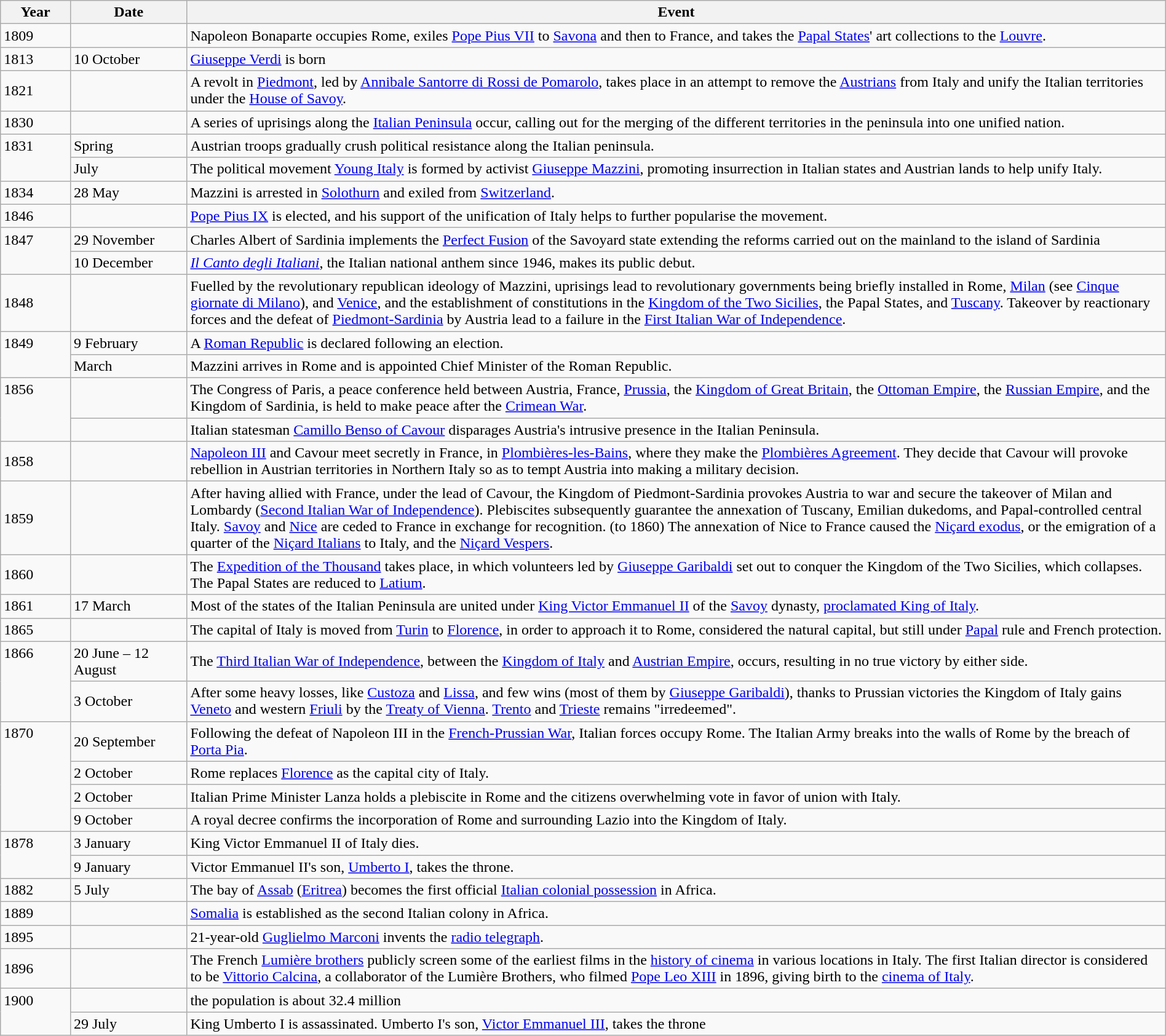<table class="wikitable" width="100%">
<tr>
<th style="width:6%">Year</th>
<th style="width:10%">Date</th>
<th>Event</th>
</tr>
<tr>
<td>1809</td>
<td></td>
<td>Napoleon Bonaparte occupies Rome, exiles <a href='#'>Pope Pius VII</a> to <a href='#'>Savona</a> and then to France, and takes the <a href='#'>Papal States</a>' art collections to the <a href='#'>Louvre</a>.</td>
</tr>
<tr>
<td>1813</td>
<td>10 October</td>
<td><a href='#'>Giuseppe Verdi</a> is born</td>
</tr>
<tr>
<td>1821</td>
<td></td>
<td>A revolt in <a href='#'>Piedmont</a>, led by <a href='#'>Annibale Santorre di Rossi de Pomarolo</a>, takes place in an attempt to remove the <a href='#'>Austrians</a> from Italy and unify the Italian territories under the <a href='#'>House of Savoy</a>.</td>
</tr>
<tr>
<td>1830</td>
<td></td>
<td>A series of uprisings along the <a href='#'>Italian Peninsula</a> occur, calling out for the merging of the different territories in the peninsula into one unified nation.</td>
</tr>
<tr>
<td rowspan="2" valign="top">1831</td>
<td>Spring</td>
<td>Austrian troops gradually crush political resistance along the Italian peninsula.</td>
</tr>
<tr>
<td>July</td>
<td>The political movement <a href='#'>Young Italy</a> is formed by activist <a href='#'>Giuseppe Mazzini</a>, promoting insurrection in Italian states and Austrian lands to help unify Italy.</td>
</tr>
<tr>
<td>1834</td>
<td>28 May</td>
<td>Mazzini is arrested in <a href='#'>Solothurn</a> and exiled from <a href='#'>Switzerland</a>.</td>
</tr>
<tr>
<td>1846</td>
<td></td>
<td><a href='#'>Pope Pius IX</a> is elected, and his support of the unification of Italy helps to further popularise the movement.</td>
</tr>
<tr>
<td rowspan="2" valign="top">1847</td>
<td>29 November</td>
<td>Charles Albert of Sardinia implements the <a href='#'>Perfect Fusion</a> of the Savoyard state extending the reforms carried out on the mainland to the island of Sardinia</td>
</tr>
<tr>
<td>10 December</td>
<td><em><a href='#'>Il Canto degli Italiani</a></em>, the Italian national anthem since 1946, makes its public debut.</td>
</tr>
<tr>
<td>1848</td>
<td></td>
<td>Fuelled by the revolutionary republican ideology of Mazzini, uprisings lead to revolutionary governments being briefly installed in Rome, <a href='#'>Milan</a> (see <a href='#'>Cinque giornate di Milano</a>), and <a href='#'>Venice</a>, and the establishment of constitutions in the <a href='#'>Kingdom of the Two Sicilies</a>, the Papal States, and <a href='#'>Tuscany</a>. Takeover by reactionary forces and the defeat of <a href='#'>Piedmont-Sardinia</a> by Austria lead to a failure in the <a href='#'>First Italian War of Independence</a>.</td>
</tr>
<tr>
<td rowspan="2" valign="top">1849</td>
<td>9 February</td>
<td>A <a href='#'>Roman Republic</a> is declared following an election.</td>
</tr>
<tr>
<td>March</td>
<td>Mazzini arrives in Rome and is appointed Chief Minister of the Roman Republic.</td>
</tr>
<tr>
<td rowspan="2" valign="top">1856</td>
<td></td>
<td>The Congress of Paris, a peace conference held between Austria, France, <a href='#'>Prussia</a>, the <a href='#'>Kingdom of Great Britain</a>, the <a href='#'>Ottoman Empire</a>, the <a href='#'>Russian Empire</a>, and the Kingdom of Sardinia, is held to make peace after the <a href='#'>Crimean War</a>.</td>
</tr>
<tr>
<td></td>
<td>Italian statesman <a href='#'>Camillo Benso of Cavour</a> disparages Austria's intrusive presence in the Italian Peninsula.</td>
</tr>
<tr>
<td>1858</td>
<td></td>
<td><a href='#'>Napoleon III</a> and Cavour meet secretly in France, in <a href='#'>Plombières-les-Bains</a>, where they make the <a href='#'>Plombières Agreement</a>. They decide that Cavour will provoke rebellion in Austrian territories in Northern Italy so as to tempt Austria into making a military decision.</td>
</tr>
<tr>
<td>1859</td>
<td></td>
<td>After having allied with France, under the lead of Cavour, the Kingdom of Piedmont-Sardinia provokes Austria to war and secure the takeover of Milan and Lombardy (<a href='#'>Second Italian War of Independence</a>). Plebiscites subsequently guarantee the annexation of Tuscany, Emilian dukedoms, and Papal-controlled central Italy. <a href='#'>Savoy</a> and <a href='#'>Nice</a> are ceded to France in exchange for recognition. (to 1860) The annexation of Nice to France caused the <a href='#'>Niçard exodus</a>, or the emigration of a quarter of the <a href='#'>Niçard Italians</a> to Italy, and the <a href='#'>Niçard Vespers</a>.</td>
</tr>
<tr>
<td>1860</td>
<td></td>
<td>The <a href='#'>Expedition of the Thousand</a> takes place, in which volunteers led by <a href='#'>Giuseppe Garibaldi</a> set out to conquer the Kingdom of the Two Sicilies, which collapses. The Papal States are reduced to <a href='#'>Latium</a>.</td>
</tr>
<tr>
<td>1861</td>
<td>17 March</td>
<td>Most of the states of the Italian Peninsula are united under <a href='#'>King Victor Emmanuel II</a> of the <a href='#'>Savoy</a> dynasty, <a href='#'>proclamated King of Italy</a>.</td>
</tr>
<tr>
<td>1865</td>
<td></td>
<td>The capital of Italy is moved from <a href='#'>Turin</a> to <a href='#'>Florence</a>, in order to approach it to Rome, considered the natural capital, but still under <a href='#'>Papal</a> rule and French protection.</td>
</tr>
<tr>
<td rowspan="2" valign="top">1866</td>
<td>20 June – 12 August</td>
<td>The <a href='#'>Third Italian War of Independence</a>, between the <a href='#'>Kingdom of Italy</a> and <a href='#'>Austrian Empire</a>, occurs, resulting in no true victory by either side.</td>
</tr>
<tr>
<td>3 October</td>
<td>After some heavy losses, like <a href='#'>Custoza</a> and <a href='#'>Lissa</a>, and few wins (most of them by <a href='#'>Giuseppe Garibaldi</a>), thanks to Prussian victories the Kingdom of Italy gains <a href='#'>Veneto</a> and western <a href='#'>Friuli</a> by the <a href='#'>Treaty of Vienna</a>. <a href='#'>Trento</a> and <a href='#'>Trieste</a> remains "irredeemed".</td>
</tr>
<tr>
<td rowspan="4" valign="top">1870</td>
<td>20 September</td>
<td>Following the defeat of Napoleon III in the <a href='#'>French-Prussian War</a>, Italian forces occupy Rome. The Italian Army breaks into the walls of Rome by the breach of <a href='#'>Porta Pia</a>.</td>
</tr>
<tr>
<td>2 October</td>
<td>Rome replaces <a href='#'>Florence</a> as the capital city of Italy.</td>
</tr>
<tr>
<td>2 October</td>
<td>Italian Prime Minister Lanza holds a plebiscite in Rome and the citizens overwhelming vote in favor of union with Italy.</td>
</tr>
<tr>
<td>9 October</td>
<td>A royal decree confirms the incorporation of Rome and surrounding Lazio into the Kingdom of Italy.</td>
</tr>
<tr>
<td rowspan="2" valign="top">1878</td>
<td>3 January</td>
<td>King Victor Emmanuel II of Italy dies.</td>
</tr>
<tr>
<td>9 January</td>
<td>Victor Emmanuel II's son, <a href='#'>Umberto I</a>, takes the throne.</td>
</tr>
<tr>
<td>1882</td>
<td>5 July</td>
<td>The bay of <a href='#'>Assab</a> (<a href='#'>Eritrea</a>) becomes the first official <a href='#'>Italian colonial possession</a> in Africa.</td>
</tr>
<tr>
<td>1889</td>
<td></td>
<td><a href='#'>Somalia</a> is established as the second Italian colony in Africa.</td>
</tr>
<tr>
<td>1895</td>
<td></td>
<td>21-year-old <a href='#'>Guglielmo Marconi</a> invents the <a href='#'>radio telegraph</a>.</td>
</tr>
<tr>
<td>1896</td>
<td></td>
<td>The French <a href='#'>Lumière brothers</a> publicly screen some of the earliest films in the <a href='#'>history of cinema</a> in various locations in Italy. The first Italian director is considered to be <a href='#'>Vittorio Calcina</a>, a collaborator of the Lumière Brothers, who filmed <a href='#'>Pope Leo XIII</a> in 1896, giving birth to the <a href='#'>cinema of Italy</a>.</td>
</tr>
<tr>
<td rowspan="2" valign="top">1900</td>
<td></td>
<td>the population is about 32.4 million</td>
</tr>
<tr>
<td>29 July</td>
<td>King Umberto I is assassinated. Umberto I's son, <a href='#'>Victor Emmanuel III</a>, takes the throne</td>
</tr>
</table>
